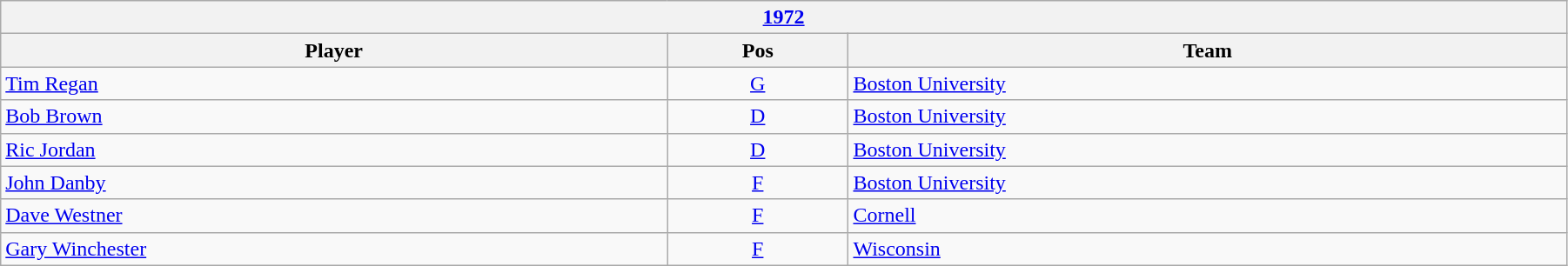<table class="wikitable" width=95%>
<tr>
<th colspan=3><a href='#'>1972</a></th>
</tr>
<tr>
<th>Player</th>
<th>Pos</th>
<th>Team</th>
</tr>
<tr>
<td><a href='#'>Tim Regan</a></td>
<td style="text-align:center;"><a href='#'>G</a></td>
<td><a href='#'>Boston University</a></td>
</tr>
<tr>
<td><a href='#'>Bob Brown</a></td>
<td style="text-align:center;"><a href='#'>D</a></td>
<td><a href='#'>Boston University</a></td>
</tr>
<tr>
<td><a href='#'>Ric Jordan</a></td>
<td style="text-align:center;"><a href='#'>D</a></td>
<td><a href='#'>Boston University</a></td>
</tr>
<tr>
<td><a href='#'>John Danby</a></td>
<td style="text-align:center;"><a href='#'>F</a></td>
<td><a href='#'>Boston University</a></td>
</tr>
<tr>
<td><a href='#'>Dave Westner</a></td>
<td style="text-align:center;"><a href='#'>F</a></td>
<td><a href='#'>Cornell</a></td>
</tr>
<tr>
<td><a href='#'>Gary Winchester</a></td>
<td style="text-align:center;"><a href='#'>F</a></td>
<td><a href='#'>Wisconsin</a></td>
</tr>
</table>
